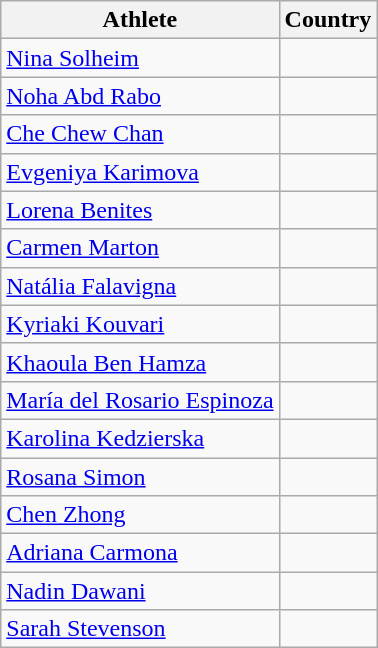<table class="wikitable sortable" style="text-align:center">
<tr>
<th>Athlete</th>
<th>Country</th>
</tr>
<tr>
<td align="left"><a href='#'>Nina Solheim</a></td>
<td></td>
</tr>
<tr>
<td align="left"><a href='#'>Noha Abd Rabo</a></td>
<td></td>
</tr>
<tr>
<td align="left"><a href='#'>Che Chew Chan</a></td>
<td></td>
</tr>
<tr>
<td align="left"><a href='#'>Evgeniya Karimova</a></td>
<td></td>
</tr>
<tr>
<td align="left"><a href='#'>Lorena Benites</a></td>
<td></td>
</tr>
<tr>
<td align="left"><a href='#'>Carmen Marton</a></td>
<td></td>
</tr>
<tr>
<td align="left"><a href='#'>Natália Falavigna</a></td>
<td></td>
</tr>
<tr>
<td align="left"><a href='#'>Kyriaki Kouvari</a></td>
<td></td>
</tr>
<tr>
<td align="left"><a href='#'>Khaoula Ben Hamza</a></td>
<td></td>
</tr>
<tr>
<td align="left"><a href='#'>María del Rosario Espinoza</a></td>
<td></td>
</tr>
<tr>
<td align="left"><a href='#'>Karolina Kedzierska</a></td>
<td></td>
</tr>
<tr>
<td align="left"><a href='#'>Rosana Simon</a></td>
<td></td>
</tr>
<tr>
<td align="left"><a href='#'>Chen Zhong</a></td>
<td></td>
</tr>
<tr>
<td align="left"><a href='#'>Adriana Carmona</a></td>
<td></td>
</tr>
<tr>
<td align="left"><a href='#'>Nadin Dawani</a></td>
<td></td>
</tr>
<tr>
<td align="left"><a href='#'>Sarah Stevenson</a></td>
<td></td>
</tr>
</table>
